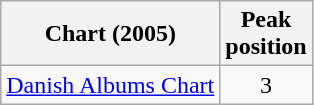<table class="wikitable sortable">
<tr>
<th>Chart (2005)</th>
<th>Peak<br>position</th>
</tr>
<tr>
<td><a href='#'>Danish Albums Chart</a></td>
<td style="text-align:center;">3</td>
</tr>
</table>
